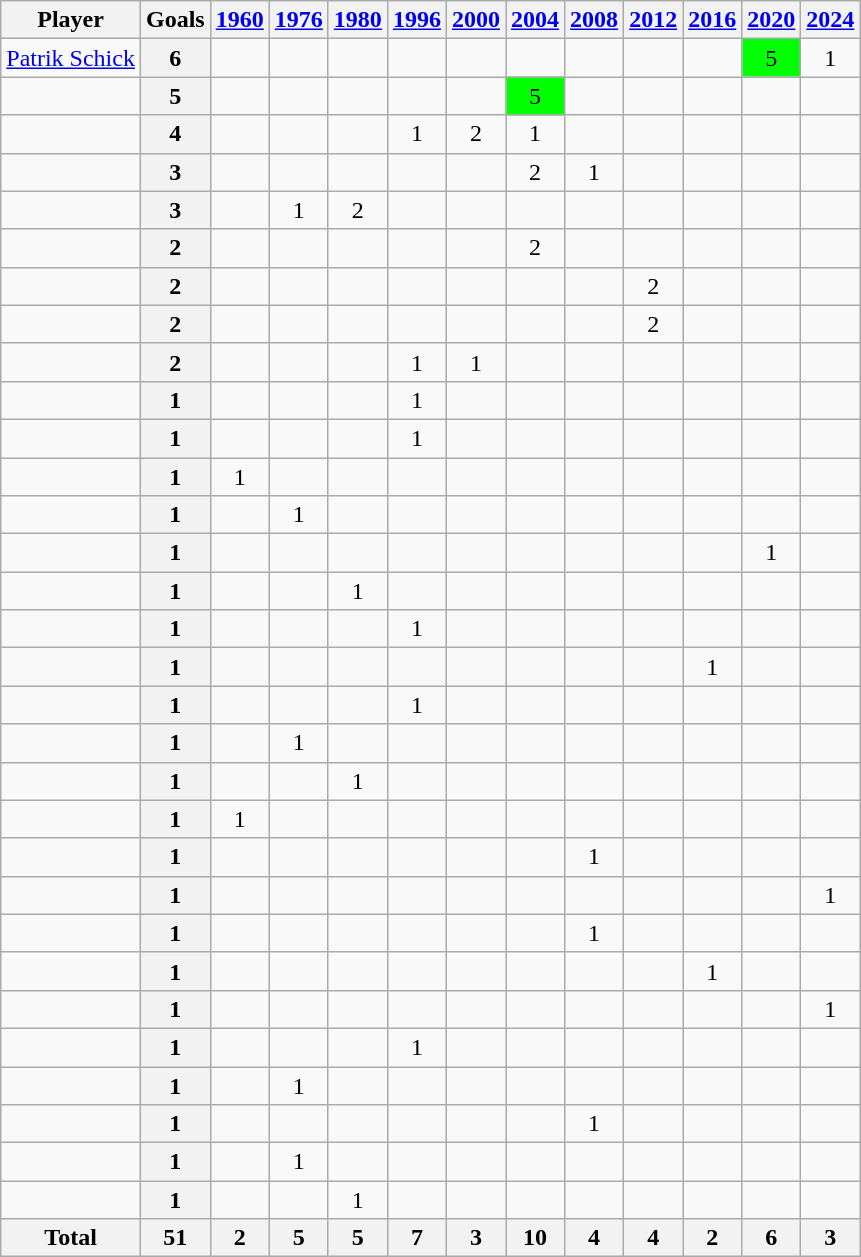<table class="wikitable sortable" style="text-align:center;">
<tr>
<th>Player</th>
<th>Goals</th>
<th><a href='#'>1960</a></th>
<th><a href='#'>1976</a></th>
<th><a href='#'>1980</a></th>
<th><a href='#'>1996</a></th>
<th><a href='#'>2000</a></th>
<th><a href='#'>2004</a></th>
<th><a href='#'>2008</a></th>
<th><a href='#'>2012</a></th>
<th><a href='#'>2016</a></th>
<th><a href='#'>2020</a></th>
<th><a href='#'>2024</a></th>
</tr>
<tr>
<td align="left"><a href='#'>Patrik Schick</a></td>
<th>6</th>
<td></td>
<td></td>
<td></td>
<td></td>
<td></td>
<td></td>
<td></td>
<td></td>
<td></td>
<td style="background:#00FF00">5</td>
<td>1</td>
</tr>
<tr>
<td align="left"></td>
<th>5</th>
<td></td>
<td></td>
<td></td>
<td></td>
<td></td>
<td style="background:#00FF00">5</td>
<td></td>
<td></td>
<td></td>
<td></td>
<td></td>
</tr>
<tr>
<td align="left"></td>
<th>4</th>
<td></td>
<td></td>
<td></td>
<td>1</td>
<td>2</td>
<td>1</td>
<td></td>
<td></td>
<td></td>
<td></td>
<td></td>
</tr>
<tr>
<td align="left"></td>
<th>3</th>
<td></td>
<td></td>
<td></td>
<td></td>
<td></td>
<td>2</td>
<td>1</td>
<td></td>
<td></td>
<td></td>
<td></td>
</tr>
<tr>
<td align="left"></td>
<th>3</th>
<td></td>
<td>1</td>
<td>2</td>
<td></td>
<td></td>
<td></td>
<td></td>
<td></td>
<td></td>
<td></td>
<td></td>
</tr>
<tr>
<td align="left"></td>
<th>2</th>
<td></td>
<td></td>
<td></td>
<td></td>
<td></td>
<td>2</td>
<td></td>
<td></td>
<td></td>
<td></td>
<td></td>
</tr>
<tr>
<td align="left"></td>
<th>2</th>
<td></td>
<td></td>
<td></td>
<td></td>
<td></td>
<td></td>
<td></td>
<td>2</td>
<td></td>
<td></td>
<td></td>
</tr>
<tr>
<td align="left"></td>
<th>2</th>
<td></td>
<td></td>
<td></td>
<td></td>
<td></td>
<td></td>
<td></td>
<td>2</td>
<td></td>
<td></td>
<td></td>
</tr>
<tr>
<td align="left"></td>
<th>2</th>
<td></td>
<td></td>
<td></td>
<td>1</td>
<td>1</td>
<td></td>
<td></td>
<td></td>
<td></td>
<td></td>
<td></td>
</tr>
<tr>
<td align="left"></td>
<th>1</th>
<td></td>
<td></td>
<td></td>
<td>1</td>
<td></td>
<td></td>
<td></td>
<td></td>
<td></td>
<td></td>
<td></td>
</tr>
<tr>
<td align="left"></td>
<th>1</th>
<td></td>
<td></td>
<td></td>
<td>1</td>
<td></td>
<td></td>
<td></td>
<td></td>
<td></td>
<td></td>
<td></td>
</tr>
<tr>
<td align="left"></td>
<th>1</th>
<td>1</td>
<td></td>
<td></td>
<td></td>
<td></td>
<td></td>
<td></td>
<td></td>
<td></td>
<td></td>
<td></td>
</tr>
<tr>
<td align="left"></td>
<th>1</th>
<td></td>
<td>1</td>
<td></td>
<td></td>
<td></td>
<td></td>
<td></td>
<td></td>
<td></td>
<td></td>
<td></td>
</tr>
<tr>
<td align="left"></td>
<th>1</th>
<td></td>
<td></td>
<td></td>
<td></td>
<td></td>
<td></td>
<td></td>
<td></td>
<td></td>
<td>1</td>
<td></td>
</tr>
<tr>
<td align="left"></td>
<th>1</th>
<td></td>
<td></td>
<td>1</td>
<td></td>
<td></td>
<td></td>
<td></td>
<td></td>
<td></td>
<td></td>
<td></td>
</tr>
<tr>
<td align="left"></td>
<th>1</th>
<td></td>
<td></td>
<td></td>
<td>1</td>
<td></td>
<td></td>
<td></td>
<td></td>
<td></td>
<td></td>
<td></td>
</tr>
<tr>
<td align="left"></td>
<th>1</th>
<td></td>
<td></td>
<td></td>
<td></td>
<td></td>
<td></td>
<td></td>
<td></td>
<td>1</td>
<td></td>
<td></td>
</tr>
<tr>
<td align="left"></td>
<th>1</th>
<td></td>
<td></td>
<td></td>
<td>1</td>
<td></td>
<td></td>
<td></td>
<td></td>
<td></td>
<td></td>
<td></td>
</tr>
<tr>
<td align="left"></td>
<th>1</th>
<td></td>
<td>1</td>
<td></td>
<td></td>
<td></td>
<td></td>
<td></td>
<td></td>
<td></td>
<td></td>
<td></td>
</tr>
<tr>
<td align="left"></td>
<th>1</th>
<td></td>
<td></td>
<td>1</td>
<td></td>
<td></td>
<td></td>
<td></td>
<td></td>
<td></td>
<td></td>
<td></td>
</tr>
<tr>
<td align="left"></td>
<th>1</th>
<td>1</td>
<td></td>
<td></td>
<td></td>
<td></td>
<td></td>
<td></td>
<td></td>
<td></td>
<td></td>
<td></td>
</tr>
<tr>
<td align="left"></td>
<th>1</th>
<td></td>
<td></td>
<td></td>
<td></td>
<td></td>
<td></td>
<td>1</td>
<td></td>
<td></td>
<td></td>
<td></td>
</tr>
<tr>
<td align="left"></td>
<th>1</th>
<td></td>
<td></td>
<td></td>
<td></td>
<td></td>
<td></td>
<td></td>
<td></td>
<td></td>
<td></td>
<td>1</td>
</tr>
<tr>
<td align="left"></td>
<th>1</th>
<td></td>
<td></td>
<td></td>
<td></td>
<td></td>
<td></td>
<td>1</td>
<td></td>
<td></td>
<td></td>
<td></td>
</tr>
<tr>
<td align="left"></td>
<th>1</th>
<td></td>
<td></td>
<td></td>
<td></td>
<td></td>
<td></td>
<td></td>
<td></td>
<td>1</td>
<td></td>
<td></td>
</tr>
<tr>
<td align="left"></td>
<th>1</th>
<td></td>
<td></td>
<td></td>
<td></td>
<td></td>
<td></td>
<td></td>
<td></td>
<td></td>
<td></td>
<td>1</td>
</tr>
<tr>
<td align="left"></td>
<th>1</th>
<td></td>
<td></td>
<td></td>
<td>1</td>
<td></td>
<td></td>
<td></td>
<td></td>
<td></td>
<td></td>
<td></td>
</tr>
<tr>
<td align="left"></td>
<th>1</th>
<td></td>
<td>1</td>
<td></td>
<td></td>
<td></td>
<td></td>
<td></td>
<td></td>
<td></td>
<td></td>
<td></td>
</tr>
<tr>
<td align="left"></td>
<th>1</th>
<td></td>
<td></td>
<td></td>
<td></td>
<td></td>
<td></td>
<td>1</td>
<td></td>
<td></td>
<td></td>
<td></td>
</tr>
<tr>
<td align="left"></td>
<th>1</th>
<td></td>
<td>1</td>
<td></td>
<td></td>
<td></td>
<td></td>
<td></td>
<td></td>
<td></td>
<td></td>
<td></td>
</tr>
<tr>
<td align="left"></td>
<th>1</th>
<td></td>
<td></td>
<td>1</td>
<td></td>
<td></td>
<td></td>
<td></td>
<td></td>
<td></td>
<td></td>
<td></td>
</tr>
<tr class="sortbottom">
<th>Total</th>
<th>51</th>
<th>2</th>
<th>5</th>
<th>5</th>
<th>7</th>
<th>3</th>
<th>10</th>
<th>4</th>
<th>4</th>
<th>2</th>
<th>6</th>
<th>3</th>
</tr>
</table>
